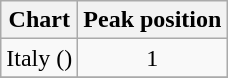<table class="wikitable sortable">
<tr>
<th align="left">Chart</th>
<th align="left">Peak position</th>
</tr>
<tr>
<td align="left">Italy ()</td>
<td align="center">1</td>
</tr>
<tr>
</tr>
</table>
